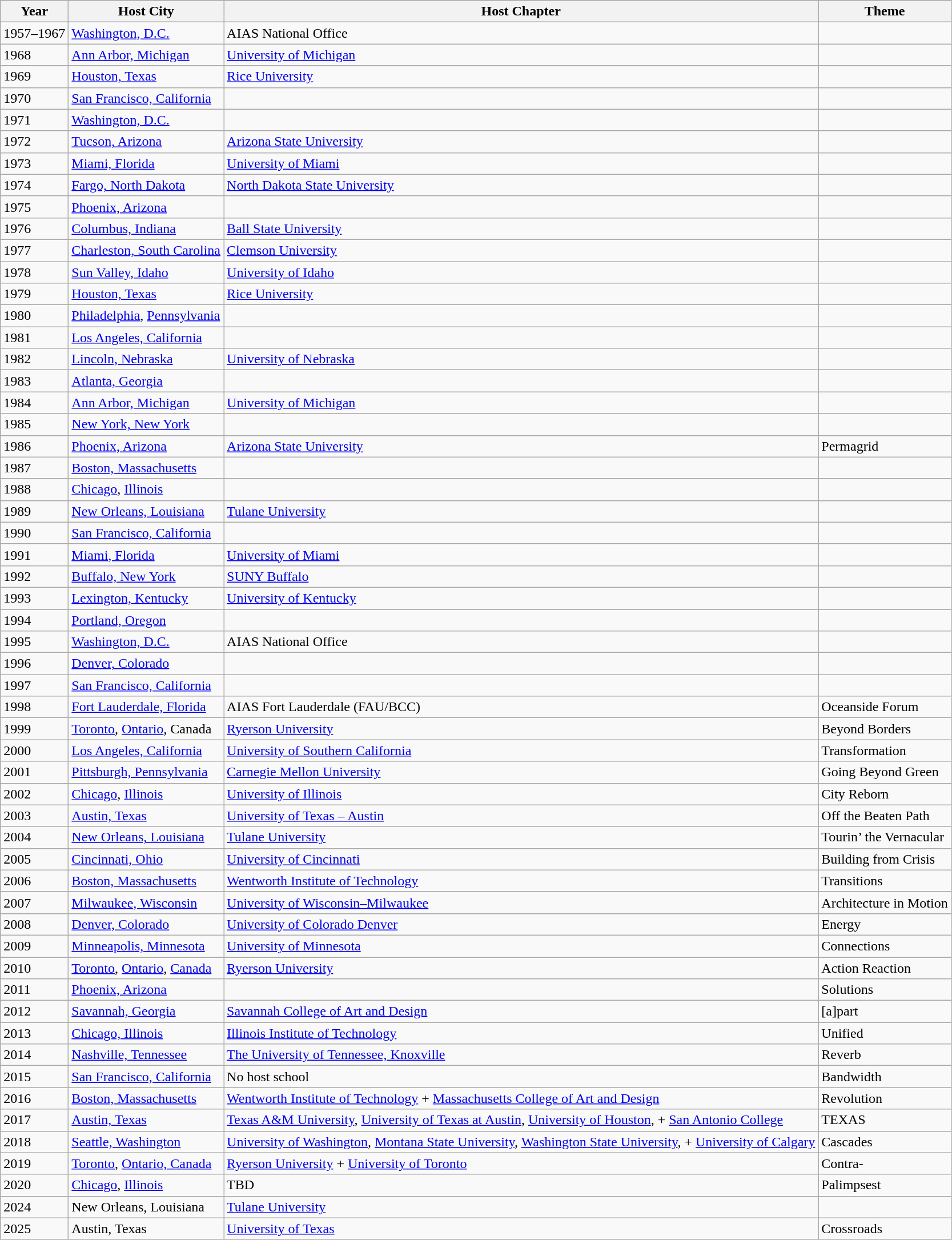<table class="wikitable">
<tr>
<th>Year</th>
<th>Host City</th>
<th>Host Chapter</th>
<th>Theme</th>
</tr>
<tr>
<td>1957–1967</td>
<td><a href='#'>Washington, D.C.</a></td>
<td>AIAS National Office</td>
<td></td>
</tr>
<tr>
<td>1968</td>
<td><a href='#'>Ann Arbor, Michigan</a></td>
<td><a href='#'>University of Michigan</a></td>
<td></td>
</tr>
<tr>
<td>1969</td>
<td><a href='#'>Houston, Texas</a></td>
<td><a href='#'>Rice University</a></td>
<td></td>
</tr>
<tr>
<td>1970</td>
<td><a href='#'>San Francisco, California</a></td>
<td></td>
<td></td>
</tr>
<tr>
<td>1971</td>
<td><a href='#'>Washington, D.C.</a></td>
<td></td>
<td></td>
</tr>
<tr>
<td>1972</td>
<td><a href='#'>Tucson, Arizona</a></td>
<td><a href='#'>Arizona State University</a></td>
<td></td>
</tr>
<tr>
<td>1973</td>
<td><a href='#'>Miami, Florida</a></td>
<td><a href='#'>University of Miami</a></td>
<td></td>
</tr>
<tr>
<td>1974</td>
<td><a href='#'>Fargo, North Dakota</a></td>
<td><a href='#'>North Dakota State University</a></td>
<td></td>
</tr>
<tr>
<td>1975</td>
<td><a href='#'>Phoenix, Arizona</a></td>
<td></td>
<td></td>
</tr>
<tr>
<td>1976</td>
<td><a href='#'>Columbus, Indiana</a></td>
<td><a href='#'>Ball State University</a></td>
<td></td>
</tr>
<tr>
<td>1977</td>
<td><a href='#'>Charleston, South Carolina</a></td>
<td><a href='#'>Clemson University</a></td>
<td></td>
</tr>
<tr>
<td>1978</td>
<td><a href='#'>Sun Valley, Idaho</a></td>
<td><a href='#'>University of Idaho</a></td>
<td></td>
</tr>
<tr>
<td>1979</td>
<td><a href='#'>Houston, Texas</a></td>
<td><a href='#'>Rice University</a></td>
<td></td>
</tr>
<tr>
<td>1980</td>
<td><a href='#'>Philadelphia</a>, <a href='#'>Pennsylvania</a></td>
<td></td>
<td></td>
</tr>
<tr>
<td>1981</td>
<td><a href='#'>Los Angeles, California</a></td>
<td></td>
<td></td>
</tr>
<tr>
<td>1982</td>
<td><a href='#'>Lincoln, Nebraska</a></td>
<td><a href='#'>University of Nebraska</a></td>
<td></td>
</tr>
<tr>
<td>1983</td>
<td><a href='#'>Atlanta, Georgia</a></td>
<td></td>
<td></td>
</tr>
<tr>
<td>1984</td>
<td><a href='#'>Ann Arbor, Michigan</a></td>
<td><a href='#'>University of Michigan</a></td>
<td></td>
</tr>
<tr>
<td>1985</td>
<td><a href='#'>New York, New York</a></td>
<td></td>
<td></td>
</tr>
<tr>
<td>1986</td>
<td><a href='#'>Phoenix, Arizona</a></td>
<td><a href='#'>Arizona State University</a></td>
<td>Permagrid</td>
</tr>
<tr>
<td>1987</td>
<td><a href='#'>Boston, Massachusetts</a></td>
<td></td>
<td></td>
</tr>
<tr>
<td>1988</td>
<td><a href='#'>Chicago</a>, <a href='#'>Illinois</a></td>
<td></td>
<td></td>
</tr>
<tr>
<td>1989</td>
<td><a href='#'>New Orleans, Louisiana</a></td>
<td><a href='#'>Tulane University</a></td>
<td></td>
</tr>
<tr>
<td>1990</td>
<td><a href='#'>San Francisco, California</a></td>
<td></td>
<td></td>
</tr>
<tr>
<td>1991</td>
<td><a href='#'>Miami, Florida</a></td>
<td><a href='#'>University of Miami</a></td>
<td></td>
</tr>
<tr>
<td>1992</td>
<td><a href='#'>Buffalo, New York</a></td>
<td><a href='#'>SUNY Buffalo</a></td>
<td></td>
</tr>
<tr>
<td>1993</td>
<td><a href='#'>Lexington, Kentucky</a></td>
<td><a href='#'>University of Kentucky</a></td>
<td></td>
</tr>
<tr>
<td>1994</td>
<td><a href='#'>Portland, Oregon</a></td>
<td></td>
<td></td>
</tr>
<tr>
<td>1995</td>
<td><a href='#'>Washington, D.C.</a></td>
<td>AIAS National Office</td>
<td></td>
</tr>
<tr>
<td>1996</td>
<td><a href='#'>Denver, Colorado</a></td>
<td></td>
<td></td>
</tr>
<tr>
<td>1997</td>
<td><a href='#'>San Francisco, California</a></td>
<td></td>
<td></td>
</tr>
<tr>
<td>1998</td>
<td><a href='#'>Fort Lauderdale, Florida</a></td>
<td>AIAS Fort Lauderdale (FAU/BCC)</td>
<td>Oceanside Forum</td>
</tr>
<tr>
<td>1999</td>
<td><a href='#'>Toronto</a>, <a href='#'>Ontario</a>, Canada</td>
<td><a href='#'>Ryerson University</a></td>
<td>Beyond Borders</td>
</tr>
<tr>
<td>2000</td>
<td><a href='#'>Los Angeles, California</a></td>
<td><a href='#'>University of Southern California</a></td>
<td>Transformation</td>
</tr>
<tr>
<td>2001</td>
<td><a href='#'>Pittsburgh, Pennsylvania</a></td>
<td><a href='#'>Carnegie Mellon University</a></td>
<td>Going Beyond Green</td>
</tr>
<tr>
<td>2002</td>
<td><a href='#'>Chicago</a>, <a href='#'>Illinois</a></td>
<td><a href='#'>University of Illinois</a></td>
<td>City Reborn</td>
</tr>
<tr>
<td>2003</td>
<td><a href='#'>Austin, Texas</a></td>
<td><a href='#'>University of Texas – Austin</a></td>
<td>Off the Beaten Path</td>
</tr>
<tr>
<td>2004</td>
<td><a href='#'>New Orleans, Louisiana</a></td>
<td><a href='#'>Tulane University</a></td>
<td>Tourin’ the Vernacular</td>
</tr>
<tr>
<td>2005</td>
<td><a href='#'>Cincinnati, Ohio</a></td>
<td><a href='#'>University of Cincinnati</a></td>
<td>Building from Crisis</td>
</tr>
<tr>
<td>2006</td>
<td><a href='#'>Boston, Massachusetts</a></td>
<td><a href='#'>Wentworth Institute of Technology</a></td>
<td>Transitions</td>
</tr>
<tr>
<td>2007</td>
<td><a href='#'>Milwaukee, Wisconsin</a></td>
<td><a href='#'>University of Wisconsin–Milwaukee</a></td>
<td>Architecture in Motion</td>
</tr>
<tr>
<td>2008</td>
<td><a href='#'>Denver, Colorado</a></td>
<td><a href='#'>University of Colorado Denver</a></td>
<td>Energy</td>
</tr>
<tr>
<td>2009</td>
<td><a href='#'>Minneapolis, Minnesota</a></td>
<td><a href='#'>University of Minnesota</a></td>
<td>Connections</td>
</tr>
<tr>
<td>2010</td>
<td><a href='#'>Toronto</a>, <a href='#'>Ontario</a>, <a href='#'>Canada</a></td>
<td><a href='#'>Ryerson University</a></td>
<td>Action Reaction</td>
</tr>
<tr>
<td>2011</td>
<td><a href='#'>Phoenix, Arizona</a></td>
<td><br></td>
<td>Solutions</td>
</tr>
<tr>
<td>2012</td>
<td><a href='#'>Savannah, Georgia</a></td>
<td><a href='#'>Savannah College of Art and Design</a></td>
<td>[a]part</td>
</tr>
<tr>
<td>2013</td>
<td><a href='#'>Chicago, Illinois</a></td>
<td><a href='#'>Illinois Institute of Technology</a></td>
<td>Unified</td>
</tr>
<tr>
<td>2014</td>
<td><a href='#'>Nashville, Tennessee</a></td>
<td><a href='#'>The University of Tennessee, Knoxville</a></td>
<td>Reverb</td>
</tr>
<tr>
<td>2015</td>
<td><a href='#'>San Francisco, California</a></td>
<td>No host school</td>
<td>Bandwidth</td>
</tr>
<tr>
<td>2016</td>
<td><a href='#'>Boston, Massachusetts</a></td>
<td><a href='#'>Wentworth Institute of Technology</a> + <a href='#'>Massachusetts College of Art and Design</a></td>
<td>Revolution</td>
</tr>
<tr>
<td>2017</td>
<td><a href='#'>Austin, Texas</a></td>
<td><a href='#'>Texas A&M University</a>, <a href='#'>University of Texas at Austin</a>, <a href='#'>University of Houston</a>, + <a href='#'>San Antonio College</a></td>
<td>TEXAS</td>
</tr>
<tr>
<td>2018</td>
<td><a href='#'>Seattle, Washington</a></td>
<td><a href='#'>University of Washington</a>, <a href='#'>Montana State University</a>, <a href='#'>Washington State University</a>, + <a href='#'>University of Calgary</a></td>
<td>Cascades</td>
</tr>
<tr>
<td>2019</td>
<td><a href='#'>Toronto</a>, <a href='#'>Ontario, Canada</a></td>
<td><a href='#'>Ryerson University</a> + <a href='#'>University of Toronto</a></td>
<td>Contra-</td>
</tr>
<tr>
<td>2020</td>
<td><a href='#'>Chicago</a>, <a href='#'>Illinois</a></td>
<td>TBD</td>
<td>Palimpsest</td>
</tr>
<tr>
<td>2024</td>
<td>New Orleans, Louisiana</td>
<td><a href='#'>Tulane University</a></td>
<td></td>
</tr>
<tr>
<td>2025</td>
<td>Austin, Texas</td>
<td><a href='#'>University of Texas</a></td>
<td>Crossroads</td>
</tr>
</table>
